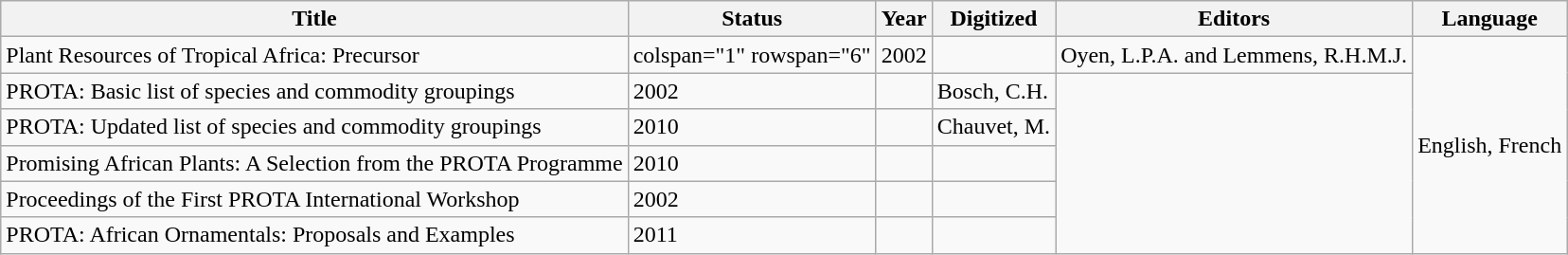<table class="wikitable">
<tr>
<th>Title</th>
<th>Status</th>
<th>Year</th>
<th>Digitized</th>
<th>Editors</th>
<th>Language</th>
</tr>
<tr>
<td>Plant Resources of Tropical Africa: Precursor</td>
<td>colspan="1" rowspan="6" </td>
<td>2002</td>
<td></td>
<td>Oyen, L.P.A. and Lemmens, R.H.M.J.</td>
<td colspan="1" rowspan="6">English, French</td>
</tr>
<tr>
<td>PROTA: Basic list of species and commodity groupings</td>
<td>2002</td>
<td></td>
<td>Bosch, C.H.</td>
</tr>
<tr>
<td>PROTA: Updated list of species and commodity groupings</td>
<td>2010</td>
<td></td>
<td>Chauvet, M.</td>
</tr>
<tr>
<td>Promising African Plants: A Selection from the PROTA Programme</td>
<td>2010</td>
<td></td>
<td></td>
</tr>
<tr>
<td>Proceedings of the First PROTA International Workshop</td>
<td>2002</td>
<td></td>
<td></td>
</tr>
<tr>
<td>PROTA: African Ornamentals: Proposals and Examples</td>
<td>2011</td>
<td></td>
<td></td>
</tr>
</table>
